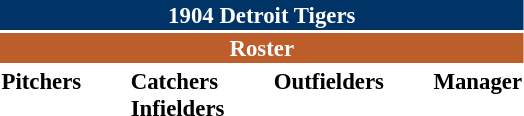<table class="toccolours" style="font-size: 95%;">
<tr>
<th colspan="10" style="background-color: #003366; color: white; text-align: center;">1904 Detroit Tigers</th>
</tr>
<tr>
<td colspan="10" style="background-color: #bd5d29; color: white; text-align: center;"><strong>Roster</strong></td>
</tr>
<tr>
<td valign="top"><strong>Pitchers</strong><br>






</td>
<td width="25px"></td>
<td valign="top"><strong>Catchers</strong><br>




<strong>Infielders</strong>







</td>
<td width="25px"></td>
<td valign="top"><strong>Outfielders</strong><br>


</td>
<td width="25px"></td>
<td valign="top"><strong>Manager</strong><br>
</td>
</tr>
</table>
